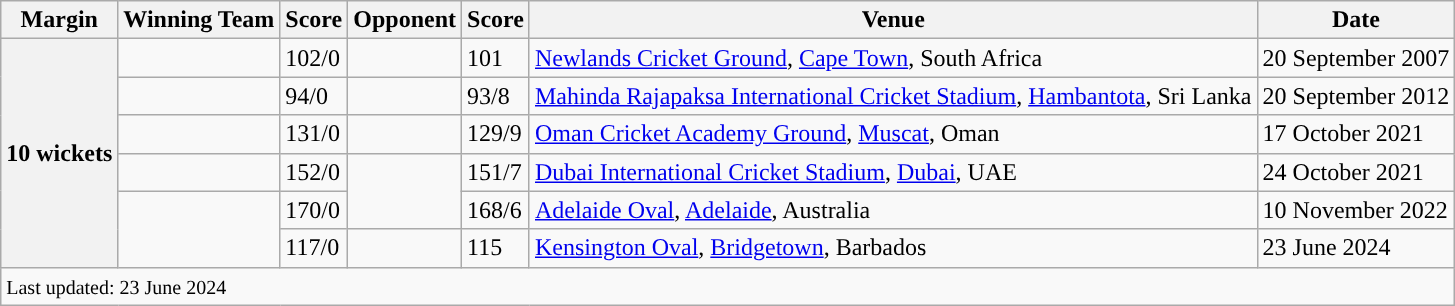<table class="wikitable sortable" style="text-align:left;">
<tr>
<th>Margin</th>
<th>Winning Team</th>
<th>Score</th>
<th>Opponent</th>
<th>Score</th>
<th>Venue</th>
<th>Date</th>
</tr>
<tr>
<th rowspan="6"><strong>10 wickets</strong></th>
<td></td>
<td>102/0</td>
<td></td>
<td>101</td>
<td><a href='#'>Newlands Cricket Ground</a>, <a href='#'>Cape Town</a>, South Africa</td>
<td>20 September 2007</td>
</tr>
<tr>
<td></td>
<td>94/0</td>
<td></td>
<td>93/8</td>
<td><a href='#'>Mahinda Rajapaksa International Cricket Stadium</a>, <a href='#'>Hambantota</a>, Sri Lanka</td>
<td>20 September 2012</td>
</tr>
<tr>
<td></td>
<td>131/0</td>
<td></td>
<td>129/9</td>
<td><a href='#'>Oman Cricket Academy Ground</a>, <a href='#'>Muscat</a>, Oman</td>
<td>17 October 2021</td>
</tr>
<tr>
<td></td>
<td>152/0</td>
<td rowspan=2></td>
<td>151/7</td>
<td><a href='#'>Dubai International Cricket Stadium</a>, <a href='#'>Dubai</a>, UAE</td>
<td>24 October 2021</td>
</tr>
<tr>
<td rowspan=2></td>
<td>170/0</td>
<td>168/6</td>
<td><a href='#'>Adelaide Oval</a>, <a href='#'>Adelaide</a>, Australia</td>
<td>10 November 2022</td>
</tr>
<tr>
<td>117/0</td>
<td></td>
<td>115</td>
<td><a href='#'>Kensington Oval</a>, <a href='#'>Bridgetown</a>, Barbados</td>
<td>23 June 2024</td>
</tr>
<tr>
<td colspan="7"><small>Last updated: 23 June 2024</small></td>
</tr>
</table>
